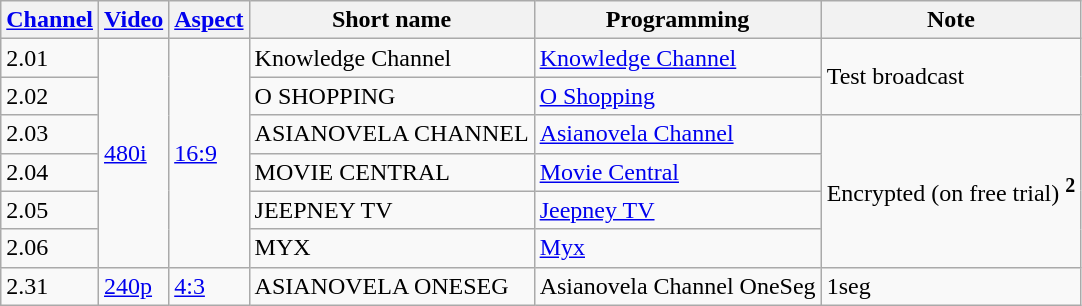<table class="wikitable">
<tr>
<th><a href='#'>Channel</a></th>
<th><a href='#'>Video</a></th>
<th><a href='#'>Aspect</a></th>
<th>Short name</th>
<th>Programming</th>
<th>Note</th>
</tr>
<tr>
<td>2.01</td>
<td rowspan="6"><a href='#'>480i</a></td>
<td rowspan="6"><a href='#'>16:9</a></td>
<td>Knowledge Channel</td>
<td><a href='#'>Knowledge Channel</a></td>
<td rowspan="2">Test broadcast</td>
</tr>
<tr>
<td>2.02</td>
<td>O SHOPPING</td>
<td><a href='#'>O Shopping</a></td>
</tr>
<tr>
<td>2.03</td>
<td>ASIANOVELA CHANNEL</td>
<td><a href='#'>Asianovela Channel</a></td>
<td rowspan="4">Encrypted (on free trial) <sup><strong>2</strong></sup></td>
</tr>
<tr>
<td>2.04</td>
<td>MOVIE CENTRAL</td>
<td><a href='#'>Movie Central</a></td>
</tr>
<tr>
<td>2.05</td>
<td>JEEPNEY TV</td>
<td><a href='#'>Jeepney TV</a></td>
</tr>
<tr>
<td>2.06</td>
<td>MYX</td>
<td><a href='#'>Myx</a></td>
</tr>
<tr>
<td>2.31</td>
<td><a href='#'>240p</a></td>
<td><a href='#'>4:3</a></td>
<td>ASIANOVELA ONESEG</td>
<td>Asianovela Channel OneSeg</td>
<td>1seg</td>
</tr>
</table>
